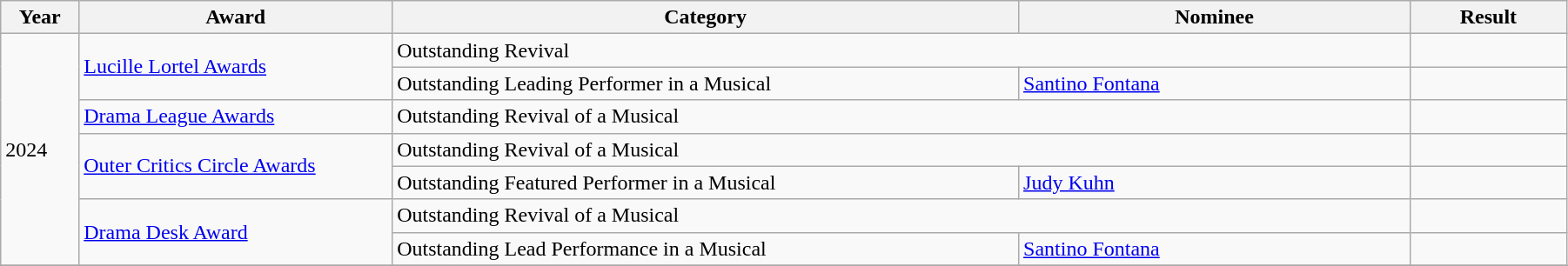<table class="wikitable" width="95%">
<tr>
<th width="5%">Year</th>
<th width="20%">Award</th>
<th width="40%">Category</th>
<th width="25%">Nominee</th>
<th width="10%">Result</th>
</tr>
<tr>
<td rowspan="7” align="center">2024</td>
<td rowspan="2"><a href='#'>Lucille Lortel Awards</a></td>
<td colspan="2">Outstanding Revival</td>
<td></td>
</tr>
<tr>
<td>Outstanding Leading Performer in a Musical</td>
<td><a href='#'>Santino Fontana</a></td>
<td></td>
</tr>
<tr>
<td rowspan="1"><a href='#'>Drama League Awards</a></td>
<td colspan="2">Outstanding Revival of a Musical</td>
<td></td>
</tr>
<tr>
<td rowspan="2"><a href='#'>Outer Critics Circle Awards</a></td>
<td colspan="2">Outstanding Revival of a Musical</td>
<td></td>
</tr>
<tr>
<td>Outstanding Featured Performer in a Musical</td>
<td><a href='#'>Judy Kuhn</a></td>
<td></td>
</tr>
<tr>
<td rowspan="2"><a href='#'>Drama Desk Award</a></td>
<td colspan="2">Outstanding Revival of a Musical</td>
<td></td>
</tr>
<tr>
<td>Outstanding Lead Performance in a Musical</td>
<td><a href='#'>Santino Fontana</a></td>
<td></td>
</tr>
<tr>
</tr>
</table>
